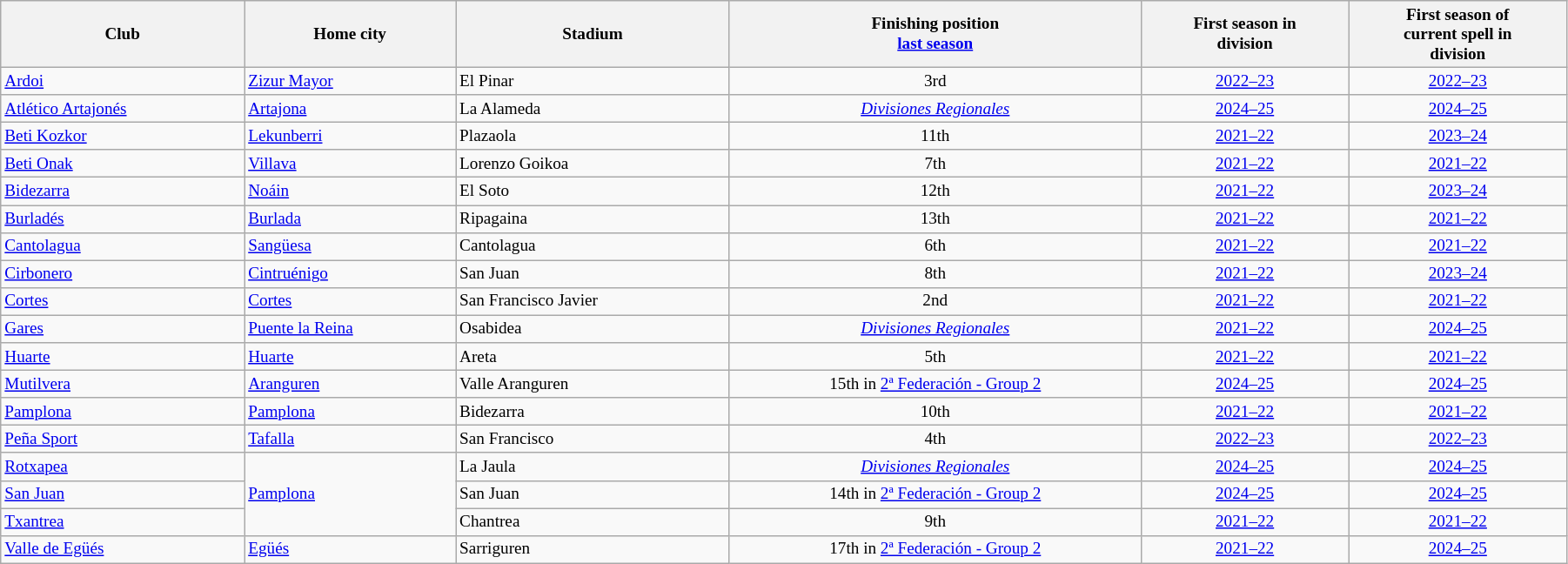<table class="wikitable sortable" width=95% style="font-size:80%">
<tr>
<th>Club</th>
<th>Home city</th>
<th>Stadium</th>
<th>Finishing position<br><a href='#'>last season</a></th>
<th>First season in<br>division</th>
<th>First season of<br>current spell in<br> division</th>
</tr>
<tr>
<td style="text-align:left;"><a href='#'>Ardoi</a></td>
<td><a href='#'>Zizur Mayor</a></td>
<td>El Pinar</td>
<td align=center>3rd</td>
<td align=center><a href='#'>2022–23</a></td>
<td align=center><a href='#'>2022–23</a></td>
</tr>
<tr>
<td style="text-align:left;"><a href='#'>Atlético Artajonés</a></td>
<td><a href='#'>Artajona</a></td>
<td>La Alameda</td>
<td align=center><em><a href='#'>Divisiones Regionales</a></em></td>
<td align=center><a href='#'>2024–25</a></td>
<td align=center><a href='#'>2024–25</a></td>
</tr>
<tr>
<td style="text-align:left;"><a href='#'>Beti Kozkor</a></td>
<td><a href='#'>Lekunberri</a></td>
<td>Plazaola</td>
<td align=center>11th</td>
<td align=center><a href='#'>2021–22</a></td>
<td align=center><a href='#'>2023–24</a></td>
</tr>
<tr>
<td style="text-align:left;"><a href='#'>Beti Onak</a></td>
<td><a href='#'>Villava</a></td>
<td>Lorenzo Goikoa</td>
<td align=center>7th</td>
<td align=center><a href='#'>2021–22</a></td>
<td align=center><a href='#'>2021–22</a></td>
</tr>
<tr>
<td style="text-align:left;"><a href='#'>Bidezarra</a></td>
<td><a href='#'>Noáin</a></td>
<td>El Soto</td>
<td align=center>12th</td>
<td align=center><a href='#'>2021–22</a></td>
<td align=center><a href='#'>2023–24</a></td>
</tr>
<tr>
<td style="text-align:left;"><a href='#'>Burladés</a></td>
<td><a href='#'>Burlada</a></td>
<td>Ripagaina</td>
<td align=center>13th</td>
<td align=center><a href='#'>2021–22</a></td>
<td align=center><a href='#'>2021–22</a></td>
</tr>
<tr>
<td style="text-align:left;"><a href='#'>Cantolagua</a></td>
<td><a href='#'>Sangüesa</a></td>
<td>Cantolagua</td>
<td align=center>6th</td>
<td align=center><a href='#'>2021–22</a></td>
<td align=center><a href='#'>2021–22</a></td>
</tr>
<tr>
<td style="text-align:left;"><a href='#'>Cirbonero</a></td>
<td><a href='#'>Cintruénigo</a></td>
<td>San Juan</td>
<td align=center>8th</td>
<td align=center><a href='#'>2021–22</a></td>
<td align=center><a href='#'>2023–24</a></td>
</tr>
<tr>
<td style="text-align:left;"><a href='#'>Cortes</a></td>
<td><a href='#'>Cortes</a></td>
<td>San Francisco Javier</td>
<td align=center>2nd</td>
<td align=center><a href='#'>2021–22</a></td>
<td align=center><a href='#'>2021–22</a></td>
</tr>
<tr>
<td style="text-align:left;"><a href='#'>Gares</a></td>
<td><a href='#'>Puente la Reina</a></td>
<td>Osabidea</td>
<td align=center><em><a href='#'>Divisiones Regionales</a></em></td>
<td align=center><a href='#'>2021–22</a></td>
<td align=center><a href='#'>2024–25</a></td>
</tr>
<tr>
<td style="text-align:left;"><a href='#'>Huarte</a></td>
<td><a href='#'>Huarte</a></td>
<td>Areta</td>
<td align=center>5th</td>
<td align=center><a href='#'>2021–22</a></td>
<td align=center><a href='#'>2021–22</a></td>
</tr>
<tr>
<td style="text-align:left;"><a href='#'>Mutilvera</a></td>
<td><a href='#'>Aranguren</a></td>
<td>Valle Aranguren</td>
<td align=center>15th in <a href='#'>2ª Federación - Group 2</a></td>
<td align=center><a href='#'>2024–25</a></td>
<td align=center><a href='#'>2024–25</a></td>
</tr>
<tr>
<td style="text-align:left;"><a href='#'>Pamplona</a></td>
<td><a href='#'>Pamplona</a></td>
<td>Bidezarra</td>
<td align=center>10th</td>
<td align=center><a href='#'>2021–22</a></td>
<td align=center><a href='#'>2021–22</a></td>
</tr>
<tr>
<td style="text-align:left;"><a href='#'>Peña Sport</a></td>
<td><a href='#'>Tafalla</a></td>
<td>San Francisco</td>
<td align=center>4th</td>
<td align=center><a href='#'>2022–23</a></td>
<td align=center><a href='#'>2022–23</a></td>
</tr>
<tr>
<td style="text-align:left;"><a href='#'>Rotxapea</a></td>
<td rowspan="3"><a href='#'>Pamplona</a></td>
<td>La Jaula</td>
<td align=center><em><a href='#'>Divisiones Regionales</a></em></td>
<td align=center><a href='#'>2024–25</a></td>
<td align=center><a href='#'>2024–25</a></td>
</tr>
<tr>
<td style="text-align:left;"><a href='#'>San Juan</a></td>
<td>San Juan</td>
<td align=center>14th in <a href='#'>2ª Federación - Group 2</a></td>
<td align=center><a href='#'>2024–25</a></td>
<td align=center><a href='#'>2024–25</a></td>
</tr>
<tr>
<td style="text-align:left;"><a href='#'>Txantrea</a></td>
<td>Chantrea</td>
<td align=center>9th</td>
<td align=center><a href='#'>2021–22</a></td>
<td align=center><a href='#'>2021–22</a></td>
</tr>
<tr>
<td style="text-align:left;"><a href='#'>Valle de Egüés</a></td>
<td><a href='#'>Egüés</a></td>
<td>Sarriguren</td>
<td align=center>17th in <a href='#'>2ª Federación - Group 2</a></td>
<td align=center><a href='#'>2021–22</a></td>
<td align=center><a href='#'>2024–25</a></td>
</tr>
</table>
